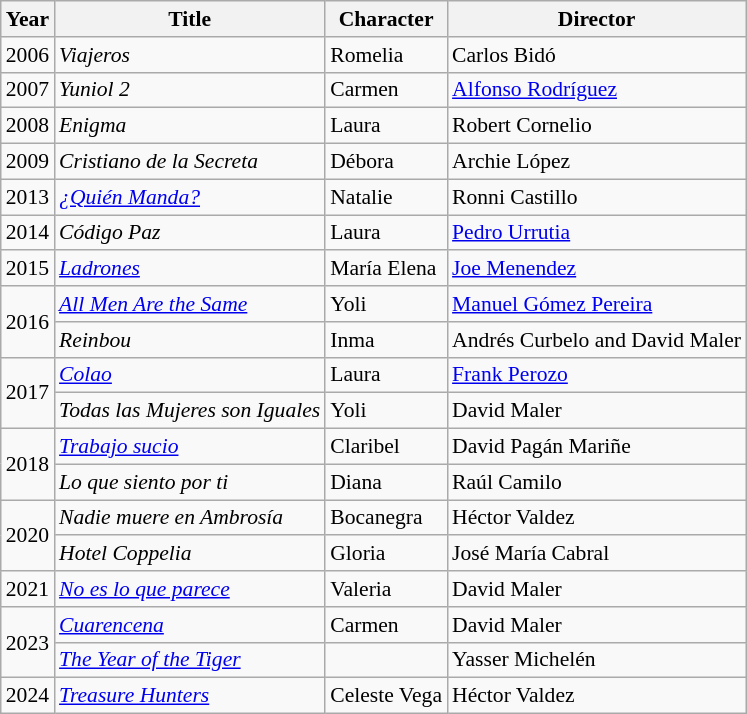<table class="wikitable" style="font-size: 90%;">
<tr>
<th>Year</th>
<th>Title</th>
<th>Character</th>
<th>Director</th>
</tr>
<tr>
<td>2006</td>
<td><em>Viajeros</em></td>
<td>Romelia</td>
<td>Carlos Bidó</td>
</tr>
<tr>
<td>2007</td>
<td><em>Yuniol 2</em></td>
<td>Carmen</td>
<td><a href='#'>Alfonso Rodríguez</a></td>
</tr>
<tr>
<td>2008</td>
<td><em>Enigma</em></td>
<td>Laura</td>
<td>Robert Cornelio</td>
</tr>
<tr>
<td>2009</td>
<td><em>Cristiano de la Secreta</em></td>
<td>Débora</td>
<td>Archie López</td>
</tr>
<tr>
<td>2013</td>
<td><em><a href='#'>¿Quién Manda?</a></em></td>
<td>Natalie</td>
<td>Ronni Castillo</td>
</tr>
<tr>
<td>2014</td>
<td><em>Código Paz</em></td>
<td>Laura</td>
<td><a href='#'>Pedro Urrutia</a></td>
</tr>
<tr>
<td>2015</td>
<td><em><a href='#'>Ladrones</a></em></td>
<td>María Elena</td>
<td><a href='#'>Joe Menendez</a></td>
</tr>
<tr>
<td rowspan="2">2016</td>
<td><em><a href='#'>All Men Are the Same</a></em></td>
<td>Yoli</td>
<td><a href='#'>Manuel Gómez Pereira</a></td>
</tr>
<tr>
<td><em>Reinbou</em></td>
<td>Inma</td>
<td>Andrés Curbelo and David Maler</td>
</tr>
<tr>
<td rowspan="2">2017</td>
<td><em><a href='#'>Colao</a></em></td>
<td>Laura</td>
<td><a href='#'>Frank Perozo</a></td>
</tr>
<tr>
<td><em>Todas las Mujeres son Iguales</em></td>
<td>Yoli</td>
<td>David Maler</td>
</tr>
<tr>
<td rowspan="2">2018</td>
<td><em><a href='#'>Trabajo sucio</a></em></td>
<td>Claribel</td>
<td>David Pagán Mariñe</td>
</tr>
<tr>
<td><em>Lo que siento por ti</em></td>
<td>Diana</td>
<td>Raúl Camilo</td>
</tr>
<tr>
<td rowspan="2">2020</td>
<td><em>Nadie muere en Ambrosía</em></td>
<td>Bocanegra</td>
<td>Héctor Valdez</td>
</tr>
<tr>
<td><em>Hotel Coppelia</em></td>
<td>Gloria</td>
<td>José María Cabral</td>
</tr>
<tr>
<td>2021</td>
<td><em><a href='#'>No es lo que parece</a></em></td>
<td>Valeria</td>
<td>David Maler</td>
</tr>
<tr>
<td rowspan="2">2023</td>
<td><em><a href='#'>Cuarencena</a></em></td>
<td>Carmen</td>
<td>David Maler</td>
</tr>
<tr>
<td><em><a href='#'>The Year of the Tiger</a></em></td>
<td></td>
<td>Yasser Michelén</td>
</tr>
<tr>
<td>2024</td>
<td><em><a href='#'>Treasure Hunters</a></em></td>
<td>Celeste Vega</td>
<td>Héctor Valdez</td>
</tr>
</table>
